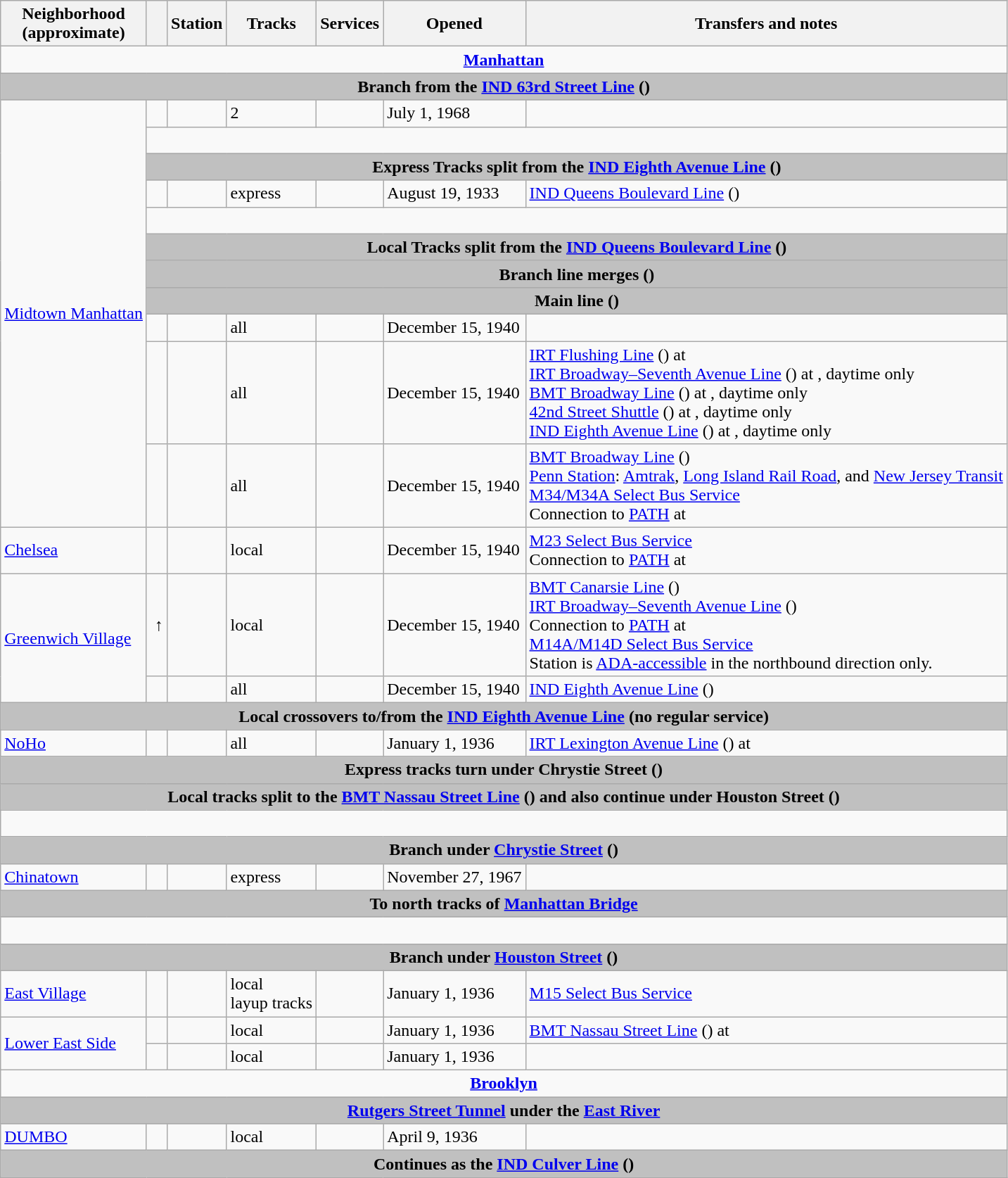<table class="wikitable">
<tr>
<th>Neighborhood<br>(approximate)</th>
<th></th>
<th>Station</th>
<th>Tracks</th>
<th>Services</th>
<th>Opened</th>
<th>Transfers and notes</th>
</tr>
<tr>
<td align=center colspan=7><strong><a href='#'>Manhattan</a></strong></td>
</tr>
<tr>
<th colspan=7 style="background-color: silver;">Branch from the <a href='#'>IND 63rd Street Line</a> ()</th>
</tr>
<tr>
<td rowspan=11><a href='#'>Midtown Manhattan</a></td>
<td></td>
<td></td>
<td>2</td>
<td></td>
<td>July 1, 1968</td>
<td></td>
</tr>
<tr>
<td colspan=6> </td>
</tr>
<tr>
<th colspan=6 style="background-color: silver;">Express Tracks split from the <a href='#'>IND Eighth Avenue Line</a> ()</th>
</tr>
<tr>
<td></td>
<td></td>
<td>express</td>
<td></td>
<td>August 19, 1933</td>
<td><a href='#'>IND Queens Boulevard Line</a> ()</td>
</tr>
<tr>
<td colspan=6> </td>
</tr>
<tr>
<th colspan=6 style="background-color: silver;">Local Tracks split from the <a href='#'>IND Queens Boulevard Line</a> ()</th>
</tr>
<tr>
<th colspan=6 style="background-color: silver;">Branch line merges ()</th>
</tr>
<tr>
<th colspan=6 style="background-color: silver;">Main line ()</th>
</tr>
<tr>
<td></td>
<td></td>
<td>all</td>
<td></td>
<td>December 15, 1940</td>
<td></td>
</tr>
<tr>
<td></td>
<td></td>
<td>all</td>
<td></td>
<td>December 15, 1940</td>
<td><a href='#'>IRT Flushing Line</a> () at <br><a href='#'>IRT Broadway–Seventh Avenue Line</a> () at , daytime only<br><a href='#'>BMT Broadway Line</a> () at , daytime only<br><a href='#'>42nd Street Shuttle</a> () at , daytime only<br><a href='#'>IND Eighth Avenue Line</a> () at , daytime only</td>
</tr>
<tr>
<td></td>
<td></td>
<td>all</td>
<td></td>
<td>December 15, 1940</td>
<td><a href='#'>BMT Broadway Line</a> ()<br><a href='#'>Penn Station</a>: <a href='#'>Amtrak</a>, <a href='#'>Long Island Rail Road</a>, and <a href='#'>New Jersey Transit</a><br><a href='#'>M34/M34A Select Bus Service</a><br>Connection to <a href='#'>PATH</a> at </td>
</tr>
<tr>
<td><a href='#'>Chelsea</a></td>
<td></td>
<td></td>
<td>local</td>
<td></td>
<td>December 15, 1940</td>
<td><a href='#'>M23 Select Bus Service</a><br>Connection to <a href='#'>PATH</a> at </td>
</tr>
<tr>
<td rowspan=2><a href='#'>Greenwich Village</a></td>
<td> ↑</td>
<td></td>
<td>local</td>
<td></td>
<td>December 15, 1940</td>
<td><a href='#'>BMT Canarsie Line</a> ()<br><a href='#'>IRT Broadway–Seventh Avenue Line</a> ()<br>Connection to <a href='#'>PATH</a> at <br><a href='#'>M14A/M14D Select Bus Service</a><br>Station is <a href='#'>ADA-accessible</a> in the northbound direction only.</td>
</tr>
<tr>
<td></td>
<td></td>
<td>all</td>
<td></td>
<td>December 15, 1940</td>
<td><a href='#'>IND Eighth Avenue Line</a> ()</td>
</tr>
<tr>
<th colspan=7 style="background-color: silver;">Local crossovers to/from the <a href='#'>IND Eighth Avenue Line</a> (no regular service)</th>
</tr>
<tr>
<td rowspan=1><a href='#'>NoHo</a></td>
<td></td>
<td></td>
<td>all</td>
<td></td>
<td>January 1, 1936</td>
<td><a href='#'>IRT Lexington Avenue Line</a> () at </td>
</tr>
<tr>
<th colspan=7 style="background-color: silver;">Express tracks turn under Chrystie Street ()</th>
</tr>
<tr>
<th colspan=7 style="background-color: silver;">Local tracks split to the <a href='#'>BMT Nassau Street Line</a> () and also continue under Houston Street ()</th>
</tr>
<tr>
<td colspan=7> </td>
</tr>
<tr>
<th colspan=7 style="background-color: silver;">Branch under <a href='#'>Chrystie Street</a> ()</th>
</tr>
<tr>
<td rowspan=1><a href='#'>Chinatown</a></td>
<td></td>
<td></td>
<td>express</td>
<td></td>
<td>November 27, 1967</td>
<td></td>
</tr>
<tr>
<th colspan=7 style="background-color: silver;">To north tracks of <a href='#'>Manhattan Bridge</a></th>
</tr>
<tr>
<td colspan=7> </td>
</tr>
<tr>
<th colspan=7 style="background-color: silver;">Branch under <a href='#'>Houston Street</a> ()</th>
</tr>
<tr>
<td rowspan=1><a href='#'>East Village</a></td>
<td></td>
<td></td>
<td>local<br>layup tracks</td>
<td></td>
<td>January 1, 1936</td>
<td><a href='#'>M15 Select Bus Service</a></td>
</tr>
<tr>
<td rowspan=2><a href='#'>Lower East Side</a></td>
<td></td>
<td></td>
<td>local</td>
<td></td>
<td>January 1, 1936</td>
<td><a href='#'>BMT Nassau Street Line</a> () at </td>
</tr>
<tr>
<td></td>
<td></td>
<td>local</td>
<td></td>
<td>January 1, 1936</td>
<td></td>
</tr>
<tr>
<td align=center colspan=7><strong><a href='#'>Brooklyn</a></strong></td>
</tr>
<tr>
<th colspan=7 style="background-color: silver;"><a href='#'>Rutgers Street Tunnel</a> under the <a href='#'>East River</a></th>
</tr>
<tr>
<td rowspan=1><a href='#'>DUMBO</a></td>
<td></td>
<td></td>
<td>local</td>
<td></td>
<td>April 9, 1936</td>
<td></td>
</tr>
<tr>
<th colspan=7 style="background-color: silver;">Continues as the <a href='#'>IND Culver Line</a> ()</th>
</tr>
</table>
